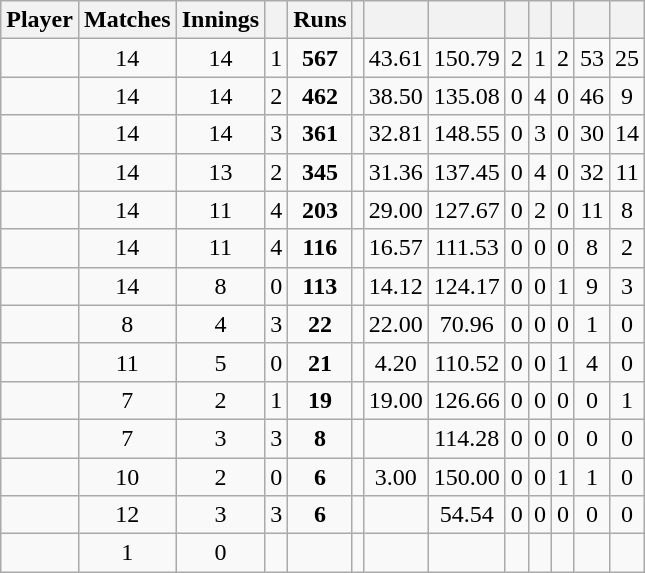<table class="wikitable sortable" style="text-align:center">
<tr>
<th>Player</th>
<th>Matches</th>
<th>Innings</th>
<th></th>
<th>Runs</th>
<th></th>
<th></th>
<th></th>
<th></th>
<th></th>
<th></th>
<th></th>
<th></th>
</tr>
<tr>
<td align="left"></td>
<td>14</td>
<td>14</td>
<td>1</td>
<td><strong>567</strong></td>
<td></td>
<td>43.61</td>
<td>150.79</td>
<td>2</td>
<td>1</td>
<td>2</td>
<td>53</td>
<td>25</td>
</tr>
<tr>
<td align="left"></td>
<td>14</td>
<td>14</td>
<td>2</td>
<td><strong>462</strong></td>
<td></td>
<td>38.50</td>
<td>135.08</td>
<td>0</td>
<td>4</td>
<td>0</td>
<td>46</td>
<td>9</td>
</tr>
<tr>
<td align="left"></td>
<td>14</td>
<td>14</td>
<td>3</td>
<td><strong>361</strong></td>
<td></td>
<td>32.81</td>
<td>148.55</td>
<td>0</td>
<td>3</td>
<td>0</td>
<td>30</td>
<td>14</td>
</tr>
<tr>
<td align="left"></td>
<td>14</td>
<td>13</td>
<td>2</td>
<td><strong>345</strong></td>
<td></td>
<td>31.36</td>
<td>137.45</td>
<td>0</td>
<td>4</td>
<td>0</td>
<td>32</td>
<td>11</td>
</tr>
<tr>
<td align="left"></td>
<td>14</td>
<td>11</td>
<td>4</td>
<td><strong>203</strong></td>
<td></td>
<td>29.00</td>
<td>127.67</td>
<td>0</td>
<td>2</td>
<td>0</td>
<td>11</td>
<td>8</td>
</tr>
<tr>
<td align="left"></td>
<td>14</td>
<td>11</td>
<td>4</td>
<td><strong>116</strong></td>
<td></td>
<td>16.57</td>
<td>111.53</td>
<td>0</td>
<td>0</td>
<td>0</td>
<td>8</td>
<td>2</td>
</tr>
<tr>
<td align="left"></td>
<td>14</td>
<td>8</td>
<td>0</td>
<td><strong>113</strong></td>
<td></td>
<td>14.12</td>
<td>124.17</td>
<td>0</td>
<td>0</td>
<td>1</td>
<td>9</td>
<td>3</td>
</tr>
<tr>
<td align="left"></td>
<td>8</td>
<td>4</td>
<td>3</td>
<td><strong>22</strong></td>
<td></td>
<td>22.00</td>
<td>70.96</td>
<td>0</td>
<td>0</td>
<td>0</td>
<td>1</td>
<td>0</td>
</tr>
<tr>
<td align="left"></td>
<td>11</td>
<td>5</td>
<td>0</td>
<td><strong>21</strong></td>
<td></td>
<td>4.20</td>
<td>110.52</td>
<td>0</td>
<td>0</td>
<td>1</td>
<td>4</td>
<td>0</td>
</tr>
<tr>
<td align="left"></td>
<td>7</td>
<td>2</td>
<td>1</td>
<td><strong>19</strong></td>
<td></td>
<td>19.00</td>
<td>126.66</td>
<td>0</td>
<td>0</td>
<td>0</td>
<td>0</td>
<td>1</td>
</tr>
<tr>
<td align="left"></td>
<td>7</td>
<td>3</td>
<td>3</td>
<td><strong>8</strong></td>
<td></td>
<td></td>
<td>114.28</td>
<td>0</td>
<td>0</td>
<td>0</td>
<td>0</td>
<td>0</td>
</tr>
<tr>
<td align="left"></td>
<td>10</td>
<td>2</td>
<td>0</td>
<td><strong>6</strong></td>
<td></td>
<td>3.00</td>
<td>150.00</td>
<td>0</td>
<td>0</td>
<td>1</td>
<td>1</td>
<td>0</td>
</tr>
<tr>
<td align="left"></td>
<td>12</td>
<td>3</td>
<td>3</td>
<td><strong>6</strong></td>
<td></td>
<td></td>
<td>54.54</td>
<td>0</td>
<td>0</td>
<td>0</td>
<td>0</td>
<td>0</td>
</tr>
<tr>
<td align="left"></td>
<td>1</td>
<td>0</td>
<td></td>
<td><strong></strong></td>
<td></td>
<td></td>
<td></td>
<td></td>
<td></td>
<td></td>
<td></td>
<td></td>
</tr>
</table>
